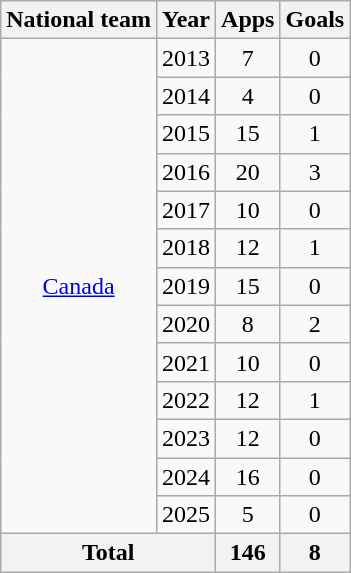<table class="wikitable" style="text-align:center">
<tr>
<th>National team</th>
<th>Year</th>
<th>Apps</th>
<th>Goals</th>
</tr>
<tr>
<td rowspan="13"><a href='#'>Canada</a></td>
<td>2013</td>
<td>7</td>
<td>0</td>
</tr>
<tr>
<td>2014</td>
<td>4</td>
<td>0</td>
</tr>
<tr>
<td>2015</td>
<td>15</td>
<td>1</td>
</tr>
<tr>
<td>2016</td>
<td>20</td>
<td>3</td>
</tr>
<tr>
<td>2017</td>
<td>10</td>
<td>0</td>
</tr>
<tr>
<td>2018</td>
<td>12</td>
<td>1</td>
</tr>
<tr>
<td>2019</td>
<td>15</td>
<td>0</td>
</tr>
<tr>
<td>2020</td>
<td>8</td>
<td>2</td>
</tr>
<tr>
<td>2021</td>
<td>10</td>
<td>0</td>
</tr>
<tr>
<td>2022</td>
<td>12</td>
<td>1</td>
</tr>
<tr>
<td>2023</td>
<td>12</td>
<td>0</td>
</tr>
<tr>
<td>2024</td>
<td>16</td>
<td>0</td>
</tr>
<tr>
<td>2025</td>
<td>5</td>
<td>0</td>
</tr>
<tr>
<th colspan="2">Total</th>
<th>146</th>
<th>8</th>
</tr>
</table>
